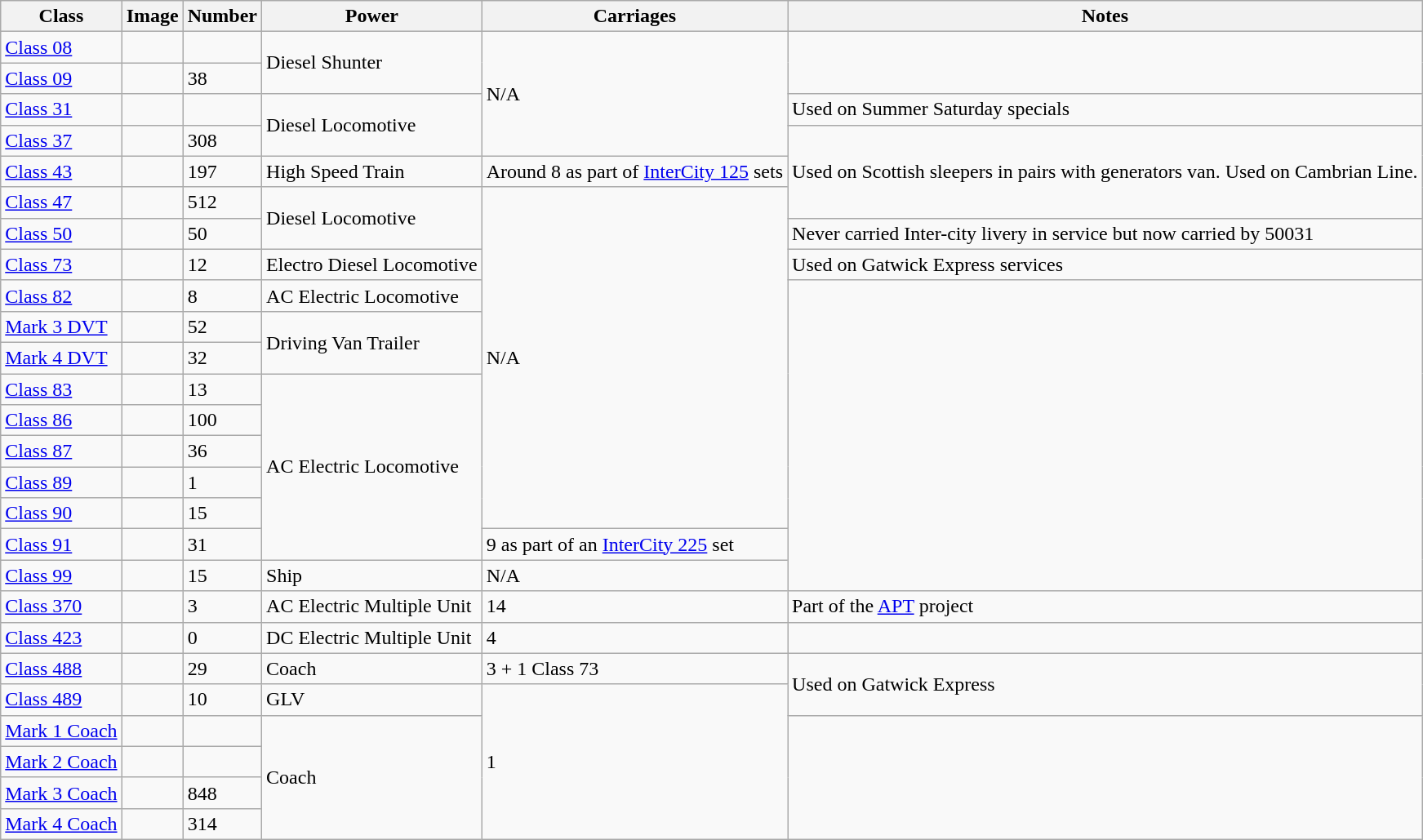<table class="wikitable">
<tr>
<th>Class</th>
<th>Image</th>
<th>Number</th>
<th>Power</th>
<th>Carriages</th>
<th>Notes</th>
</tr>
<tr>
<td><a href='#'>Class 08</a></td>
<td></td>
<td></td>
<td rowspan="2">Diesel Shunter</td>
<td rowspan="4">N/A</td>
<td rowspan="2"></td>
</tr>
<tr>
<td><a href='#'>Class 09</a></td>
<td></td>
<td>38</td>
</tr>
<tr>
<td><a href='#'>Class 31</a></td>
<td></td>
<td></td>
<td rowspan="2">Diesel Locomotive</td>
<td>Used on Summer Saturday specials</td>
</tr>
<tr>
<td><a href='#'>Class 37</a></td>
<td></td>
<td>308</td>
<td rowspan="3">Used on Scottish sleepers in pairs with generators van. Used on Cambrian Line.</td>
</tr>
<tr>
<td><a href='#'>Class 43</a></td>
<td></td>
<td>197</td>
<td>High Speed Train</td>
<td>Around 8 as part of <a href='#'>InterCity 125</a> sets</td>
</tr>
<tr>
<td><a href='#'>Class 47</a></td>
<td></td>
<td>512</td>
<td rowspan="2">Diesel Locomotive</td>
<td rowspan="11">N/A</td>
</tr>
<tr>
<td><a href='#'>Class 50</a></td>
<td></td>
<td>50</td>
<td>Never carried Inter-city livery in service but now carried by 50031</td>
</tr>
<tr>
<td><a href='#'>Class 73</a></td>
<td></td>
<td>12</td>
<td>Electro Diesel Locomotive</td>
<td>Used on Gatwick Express services</td>
</tr>
<tr>
<td><a href='#'>Class 82</a></td>
<td></td>
<td>8</td>
<td>AC Electric Locomotive</td>
<td rowspan="10"></td>
</tr>
<tr>
<td><a href='#'>Mark 3 DVT</a></td>
<td></td>
<td>52</td>
<td rowspan="2">Driving Van Trailer</td>
</tr>
<tr>
<td><a href='#'>Mark 4 DVT</a></td>
<td></td>
<td>32</td>
</tr>
<tr>
<td><a href='#'>Class 83</a></td>
<td></td>
<td>13</td>
<td rowspan="6">AC Electric Locomotive</td>
</tr>
<tr>
<td><a href='#'>Class 86</a></td>
<td></td>
<td>100</td>
</tr>
<tr>
<td><a href='#'>Class 87</a></td>
<td></td>
<td>36</td>
</tr>
<tr>
<td><a href='#'>Class 89</a></td>
<td></td>
<td>1</td>
</tr>
<tr>
<td><a href='#'>Class 90</a></td>
<td></td>
<td>15</td>
</tr>
<tr>
<td><a href='#'>Class 91</a></td>
<td></td>
<td>31</td>
<td>9 as part of an <a href='#'>InterCity 225</a> set</td>
</tr>
<tr>
<td><a href='#'>Class 99</a></td>
<td></td>
<td>15</td>
<td>Ship</td>
<td>N/A</td>
</tr>
<tr>
<td><a href='#'>Class 370</a></td>
<td></td>
<td>3</td>
<td>AC Electric Multiple Unit</td>
<td>14</td>
<td>Part of the <a href='#'>APT</a> project</td>
</tr>
<tr>
<td><a href='#'>Class 423</a></td>
<td></td>
<td>0</td>
<td>DC Electric Multiple Unit</td>
<td>4</td>
<td></td>
</tr>
<tr>
<td><a href='#'>Class 488</a></td>
<td></td>
<td>29</td>
<td>Coach</td>
<td>3 + 1 Class 73</td>
<td rowspan="2">Used on Gatwick Express</td>
</tr>
<tr>
<td><a href='#'>Class 489</a></td>
<td></td>
<td>10</td>
<td>GLV</td>
<td rowspan="5">1</td>
</tr>
<tr>
<td><a href='#'>Mark 1 Coach</a></td>
<td></td>
<td></td>
<td rowspan="4">Coach</td>
<td rowspan="4"></td>
</tr>
<tr>
<td><a href='#'>Mark 2 Coach</a></td>
<td></td>
<td></td>
</tr>
<tr>
<td><a href='#'>Mark 3 Coach</a></td>
<td></td>
<td>848</td>
</tr>
<tr>
<td><a href='#'>Mark 4 Coach</a></td>
<td></td>
<td>314</td>
</tr>
</table>
